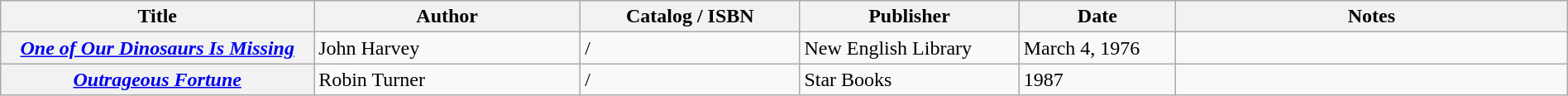<table class="wikitable sortable" style="width:100%;">
<tr>
<th width=20%>Title</th>
<th width=17%>Author</th>
<th width=14%>Catalog / ISBN</th>
<th width=14%>Publisher</th>
<th width=10%>Date</th>
<th width=25%>Notes</th>
</tr>
<tr>
<th><em><a href='#'>One of Our Dinosaurs Is Missing</a></em></th>
<td>John Harvey</td>
<td> / </td>
<td>New English Library</td>
<td>March 4, 1976</td>
<td></td>
</tr>
<tr>
<th><em><a href='#'>Outrageous Fortune</a></em></th>
<td>Robin Turner</td>
<td> / </td>
<td>Star Books</td>
<td>1987</td>
<td></td>
</tr>
</table>
